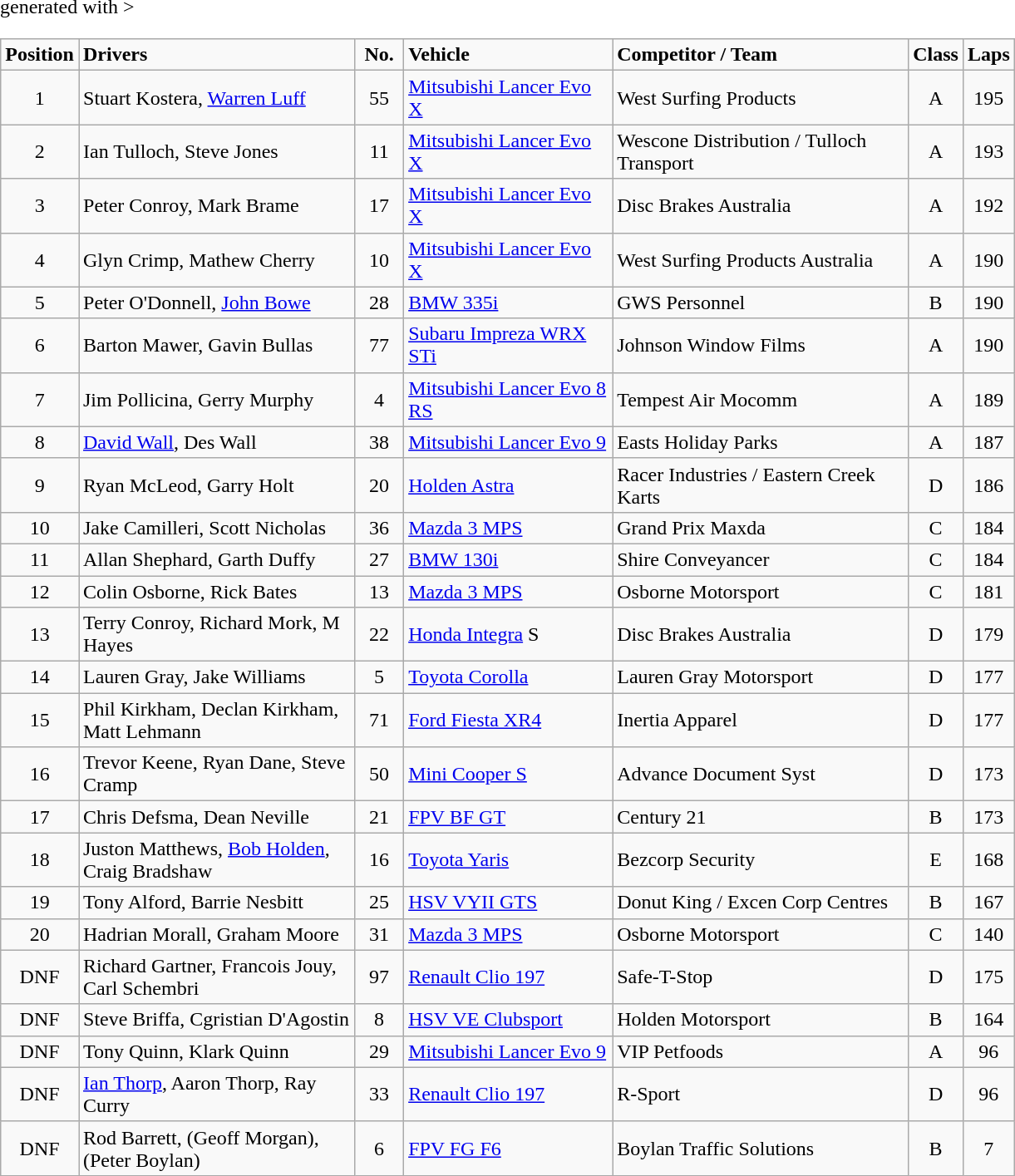<table class="wikitable" <hiddentext>generated with >
<tr style="font-weight:bold">
<td width="44" height="13" align="center">Position</td>
<td width="214">Drivers</td>
<td width="32" align="center">No.</td>
<td width="160">Vehicle</td>
<td width="230">Competitor / Team</td>
<td width="30" align="center">Class</td>
<td width="28" align="center">Laps</td>
</tr>
<tr>
<td height="13" align="center">1</td>
<td>Stuart Kostera, <a href='#'>Warren Luff</a></td>
<td align="center">55</td>
<td><a href='#'>Mitsubishi Lancer Evo X</a></td>
<td>West Surfing Products</td>
<td align="center">A</td>
<td align="center">195</td>
</tr>
<tr>
<td height="13" align="center">2</td>
<td>Ian Tulloch, Steve Jones</td>
<td align="center">11</td>
<td><a href='#'>Mitsubishi Lancer Evo X</a></td>
<td>Wescone Distribution / Tulloch Transport</td>
<td align="center">A</td>
<td align="center">193</td>
</tr>
<tr>
<td height="13" align="center">3</td>
<td>Peter Conroy, Mark Brame</td>
<td align="center">17</td>
<td><a href='#'>Mitsubishi Lancer Evo X</a></td>
<td>Disc Brakes Australia</td>
<td align="center">A</td>
<td align="center">192</td>
</tr>
<tr>
<td height="13" align="center">4</td>
<td>Glyn Crimp, Mathew Cherry</td>
<td align="center">10</td>
<td><a href='#'>Mitsubishi Lancer Evo X</a></td>
<td>West Surfing Products Australia</td>
<td align="center">A</td>
<td align="center">190</td>
</tr>
<tr>
<td height="13" align="center">5</td>
<td>Peter O'Donnell, <a href='#'>John Bowe</a></td>
<td align="center">28</td>
<td><a href='#'>BMW 335i</a></td>
<td>GWS Personnel</td>
<td align="center">B</td>
<td align="center">190</td>
</tr>
<tr>
<td height="13" align="center">6</td>
<td>Barton Mawer, Gavin Bullas</td>
<td align="center">77</td>
<td><a href='#'>Subaru Impreza WRX STi</a></td>
<td>Johnson Window Films</td>
<td align="center">A</td>
<td align="center">190</td>
</tr>
<tr>
<td height="13" align="center">7</td>
<td>Jim Pollicina, Gerry Murphy</td>
<td align="center">4</td>
<td><a href='#'>Mitsubishi Lancer Evo 8 RS</a></td>
<td>Tempest Air Mocomm</td>
<td align="center">A</td>
<td align="center">189</td>
</tr>
<tr>
<td height="13" align="center">8</td>
<td><a href='#'>David Wall</a>, Des Wall</td>
<td align="center">38</td>
<td><a href='#'>Mitsubishi Lancer Evo 9</a></td>
<td>Easts Holiday Parks</td>
<td align="center">A</td>
<td align="center">187</td>
</tr>
<tr>
<td height="13" align="center">9</td>
<td>Ryan McLeod, Garry Holt</td>
<td align="center">20</td>
<td><a href='#'>Holden Astra</a></td>
<td>Racer Industries / Eastern Creek Karts</td>
<td align="center">D</td>
<td align="center">186</td>
</tr>
<tr>
<td height="13" align="center">10</td>
<td>Jake Camilleri, Scott Nicholas</td>
<td align="center">36</td>
<td><a href='#'>Mazda 3 MPS</a></td>
<td>Grand Prix Maxda</td>
<td align="center">C</td>
<td align="center">184</td>
</tr>
<tr>
<td height="13" align="center">11</td>
<td>Allan Shephard, Garth Duffy</td>
<td align="center">27</td>
<td><a href='#'>BMW 130i</a></td>
<td>Shire Conveyancer</td>
<td align="center">C</td>
<td align="center">184</td>
</tr>
<tr>
<td height="13" align="center">12</td>
<td>Colin Osborne, Rick Bates</td>
<td align="center">13</td>
<td><a href='#'>Mazda 3 MPS</a></td>
<td>Osborne Motorsport</td>
<td align="center">C</td>
<td align="center">181</td>
</tr>
<tr>
<td height="13" align="center">13</td>
<td>Terry Conroy, Richard Mork, M Hayes</td>
<td align="center">22</td>
<td><a href='#'>Honda Integra</a> S</td>
<td>Disc Brakes Australia</td>
<td align="center">D</td>
<td align="center">179</td>
</tr>
<tr>
<td height="13" align="center">14</td>
<td>Lauren Gray, Jake Williams</td>
<td align="center">5</td>
<td><a href='#'>Toyota Corolla</a></td>
<td>Lauren Gray Motorsport</td>
<td align="center">D</td>
<td align="center">177</td>
</tr>
<tr>
<td height="13" align="center">15</td>
<td>Phil Kirkham, Declan Kirkham, Matt Lehmann</td>
<td align="center">71</td>
<td><a href='#'>Ford Fiesta XR4</a></td>
<td>Inertia Apparel</td>
<td align="center">D</td>
<td align="center">177</td>
</tr>
<tr>
<td height="13" align="center">16</td>
<td>Trevor Keene, Ryan Dane, Steve Cramp</td>
<td align="center">50</td>
<td><a href='#'>Mini Cooper S</a></td>
<td>Advance Document Syst</td>
<td align="center">D</td>
<td align="center">173</td>
</tr>
<tr>
<td height="13" align="center">17</td>
<td>Chris Defsma, Dean Neville</td>
<td align="center">21</td>
<td><a href='#'>FPV BF GT</a></td>
<td>Century 21</td>
<td align="center">B</td>
<td align="center">173</td>
</tr>
<tr>
<td height="13" align="center">18</td>
<td>Juston Matthews, <a href='#'>Bob Holden</a>, Craig Bradshaw</td>
<td align="center">16</td>
<td><a href='#'>Toyota Yaris</a></td>
<td>Bezcorp Security</td>
<td align="center">E</td>
<td align="center">168</td>
</tr>
<tr>
<td height="13" align="center">19</td>
<td>Tony Alford, Barrie Nesbitt</td>
<td align="center">25</td>
<td><a href='#'>HSV VYII GTS</a></td>
<td>Donut King / Excen Corp Centres</td>
<td align="center">B</td>
<td align="center">167</td>
</tr>
<tr>
<td height="13" align="center">20</td>
<td>Hadrian Morall, Graham Moore</td>
<td align="center">31</td>
<td><a href='#'>Mazda 3 MPS</a></td>
<td>Osborne Motorsport</td>
<td align="center">C</td>
<td align="center">140</td>
</tr>
<tr>
<td height="13" align="center">DNF</td>
<td>Richard Gartner, Francois Jouy, Carl Schembri</td>
<td align="center">97</td>
<td><a href='#'>Renault Clio 197</a></td>
<td>Safe-T-Stop</td>
<td align="center">D</td>
<td align="center">175</td>
</tr>
<tr>
<td height="13" align="center">DNF</td>
<td>Steve Briffa, Cgristian D'Agostin</td>
<td align="center">8</td>
<td><a href='#'>HSV VE Clubsport</a></td>
<td>Holden Motorsport</td>
<td align="center">B</td>
<td align="center">164</td>
</tr>
<tr>
<td height="13" align="center">DNF</td>
<td>Tony Quinn, Klark Quinn</td>
<td align="center">29</td>
<td><a href='#'>Mitsubishi Lancer Evo 9</a></td>
<td>VIP Petfoods</td>
<td align="center">A</td>
<td align="center">96</td>
</tr>
<tr>
<td height="13" align="center">DNF</td>
<td><a href='#'>Ian Thorp</a>, Aaron Thorp, Ray Curry</td>
<td align="center">33</td>
<td><a href='#'>Renault Clio 197</a></td>
<td>R-Sport</td>
<td align="center">D</td>
<td align="center">96</td>
</tr>
<tr>
<td height="13" align="center">DNF</td>
<td>Rod Barrett, (Geoff Morgan), (Peter Boylan)</td>
<td align="center">6</td>
<td><a href='#'>FPV FG F6</a></td>
<td>Boylan Traffic Solutions</td>
<td align="center">B</td>
<td align="center">7</td>
</tr>
</table>
